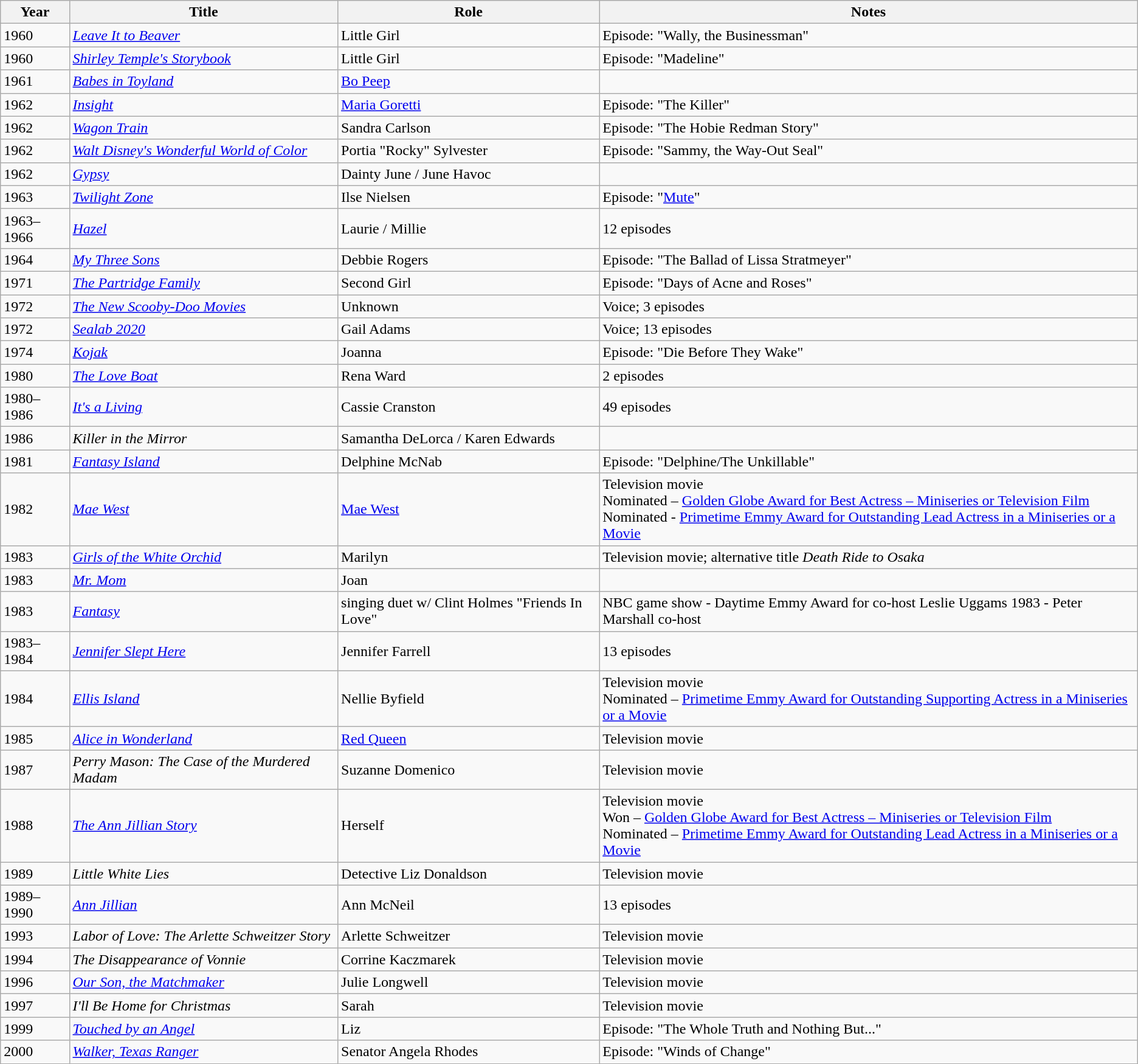<table class="wikitable sortable">
<tr>
<th>Year</th>
<th>Title</th>
<th>Role</th>
<th class="unsortable">Notes</th>
</tr>
<tr>
<td>1960</td>
<td><em><a href='#'>Leave It to Beaver</a></em></td>
<td>Little Girl</td>
<td>Episode: "Wally, the Businessman"</td>
</tr>
<tr>
<td>1960</td>
<td><em><a href='#'>Shirley Temple's Storybook</a></em></td>
<td>Little Girl</td>
<td>Episode: "Madeline"</td>
</tr>
<tr>
<td>1961</td>
<td><em><a href='#'>Babes in Toyland</a></em></td>
<td><a href='#'>Bo Peep</a></td>
<td></td>
</tr>
<tr>
<td>1962</td>
<td><em><a href='#'>Insight</a></em></td>
<td><a href='#'>Maria Goretti</a></td>
<td>Episode: "The Killer"</td>
</tr>
<tr>
<td>1962</td>
<td><em><a href='#'>Wagon Train</a></em></td>
<td>Sandra Carlson</td>
<td>Episode: "The Hobie Redman Story"</td>
</tr>
<tr>
<td>1962</td>
<td><em><a href='#'>Walt Disney's Wonderful World of Color</a></em></td>
<td>Portia "Rocky" Sylvester</td>
<td>Episode: "Sammy, the Way-Out Seal"</td>
</tr>
<tr>
<td>1962</td>
<td><em><a href='#'>Gypsy</a></em></td>
<td>Dainty June / June Havoc</td>
<td></td>
</tr>
<tr>
<td>1963</td>
<td><em><a href='#'>Twilight Zone</a></em></td>
<td>Ilse Nielsen</td>
<td>Episode: "<a href='#'>Mute</a>"</td>
</tr>
<tr>
<td>1963–1966</td>
<td><em><a href='#'>Hazel</a></em></td>
<td>Laurie / Millie</td>
<td>12 episodes</td>
</tr>
<tr>
<td>1964</td>
<td><em><a href='#'>My Three Sons</a></em></td>
<td>Debbie Rogers</td>
<td>Episode: "The Ballad of Lissa Stratmeyer"</td>
</tr>
<tr>
<td>1971</td>
<td><em><a href='#'>The Partridge Family</a></em></td>
<td>Second Girl</td>
<td>Episode: "Days of Acne and Roses"</td>
</tr>
<tr>
<td>1972</td>
<td><em><a href='#'>The New Scooby-Doo Movies</a></em></td>
<td>Unknown</td>
<td>Voice; 3 episodes</td>
</tr>
<tr>
<td>1972</td>
<td><em><a href='#'>Sealab 2020</a></em></td>
<td>Gail Adams</td>
<td>Voice; 13 episodes</td>
</tr>
<tr>
<td>1974</td>
<td><em><a href='#'>Kojak</a></em></td>
<td>Joanna</td>
<td>Episode: "Die Before They Wake"</td>
</tr>
<tr>
<td>1980</td>
<td><em><a href='#'>The Love Boat</a></em></td>
<td>Rena Ward</td>
<td>2 episodes</td>
</tr>
<tr>
<td>1980–1986</td>
<td><em><a href='#'>It's a Living</a></em></td>
<td>Cassie Cranston</td>
<td>49 episodes</td>
</tr>
<tr>
<td>1986</td>
<td><em>Killer in the Mirror</em></td>
<td>Samantha DeLorca / Karen Edwards</td>
<td></td>
</tr>
<tr>
<td>1981</td>
<td><em><a href='#'>Fantasy Island</a></em></td>
<td>Delphine McNab</td>
<td>Episode: "Delphine/The Unkillable"</td>
</tr>
<tr>
<td>1982</td>
<td><em><a href='#'>Mae West</a></em></td>
<td><a href='#'>Mae West</a></td>
<td>Television movie<br>Nominated – <a href='#'>Golden Globe Award for Best Actress – Miniseries or Television Film</a><br>Nominated - <a href='#'>Primetime Emmy Award for Outstanding Lead Actress in a Miniseries or a Movie</a></td>
</tr>
<tr>
<td>1983</td>
<td><em><a href='#'>Girls of the White Orchid</a></em></td>
<td>Marilyn</td>
<td>Television movie; alternative title <em>Death Ride to Osaka</em></td>
</tr>
<tr>
<td>1983</td>
<td><em><a href='#'>Mr. Mom</a></em></td>
<td>Joan</td>
<td></td>
</tr>
<tr>
<td>1983</td>
<td><em><a href='#'>Fantasy</a></em></td>
<td>singing duet w/ Clint Holmes "Friends In Love"</td>
<td>NBC game show - Daytime Emmy Award for co-host Leslie Uggams 1983 - Peter Marshall co-host</td>
</tr>
<tr>
<td>1983–1984</td>
<td><em><a href='#'>Jennifer Slept Here</a></em></td>
<td>Jennifer Farrell</td>
<td>13 episodes</td>
</tr>
<tr>
<td>1984</td>
<td><em><a href='#'>Ellis Island</a></em></td>
<td>Nellie Byfield</td>
<td>Television movie<br>Nominated – <a href='#'>Primetime Emmy Award for Outstanding Supporting Actress in a Miniseries or a Movie</a></td>
</tr>
<tr>
<td>1985</td>
<td><em><a href='#'>Alice in Wonderland</a></em></td>
<td><a href='#'>Red Queen</a></td>
<td>Television movie</td>
</tr>
<tr>
<td>1987</td>
<td><em>Perry Mason: The Case of the Murdered Madam</em></td>
<td>Suzanne Domenico</td>
<td>Television movie</td>
</tr>
<tr>
<td>1988</td>
<td><em><a href='#'>The Ann Jillian Story</a></em></td>
<td>Herself</td>
<td>Television movie<br>Won – <a href='#'>Golden Globe Award for Best Actress – Miniseries or Television Film</a><br>Nominated – <a href='#'>Primetime Emmy Award for Outstanding Lead Actress in a Miniseries or a Movie</a></td>
</tr>
<tr>
<td>1989</td>
<td><em>Little White Lies</em></td>
<td>Detective Liz Donaldson</td>
<td>Television movie</td>
</tr>
<tr>
<td>1989–1990</td>
<td><em><a href='#'>Ann Jillian</a></em></td>
<td>Ann McNeil</td>
<td>13 episodes</td>
</tr>
<tr>
<td>1993</td>
<td><em>Labor of Love: The Arlette Schweitzer Story</em></td>
<td>Arlette Schweitzer</td>
<td>Television movie</td>
</tr>
<tr>
<td>1994</td>
<td><em>The Disappearance of Vonnie</em></td>
<td>Corrine Kaczmarek</td>
<td>Television movie</td>
</tr>
<tr>
<td>1996</td>
<td><em><a href='#'>Our Son, the Matchmaker</a></em></td>
<td>Julie Longwell</td>
<td>Television movie</td>
</tr>
<tr>
<td>1997</td>
<td><em>I'll Be Home for Christmas</em></td>
<td>Sarah</td>
<td>Television movie</td>
</tr>
<tr>
<td>1999</td>
<td><em><a href='#'>Touched by an Angel</a></em></td>
<td>Liz</td>
<td>Episode: "The Whole Truth and Nothing But..."</td>
</tr>
<tr>
<td>2000</td>
<td><em><a href='#'>Walker, Texas Ranger</a></em></td>
<td>Senator Angela Rhodes</td>
<td>Episode: "Winds of Change"</td>
</tr>
</table>
